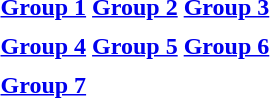<table>
<tr valign=top>
<th align="center"><a href='#'>Group 1</a></th>
<th align="center"><a href='#'>Group 2</a></th>
<th align="center"><a href='#'>Group 3</a></th>
</tr>
<tr valign=top>
<td align="left"></td>
<td align="left"></td>
<td align="left"></td>
</tr>
<tr valign=top>
<th align="center"><a href='#'>Group 4</a></th>
<th align="center"><a href='#'>Group 5</a></th>
<th align="center"><a href='#'>Group 6</a></th>
</tr>
<tr valign=top>
<td align="left"></td>
<td align="left"></td>
<td align="left"></td>
</tr>
<tr valign=top>
<th align="center"><a href='#'>Group 7</a></th>
</tr>
<tr valign=top>
<td align="left"></td>
</tr>
</table>
